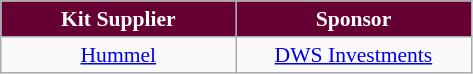<table class="wikitable"  style="text-align:center; font-size:90%; ">
<tr>
<th style="background:#660033;color:#FFFFFF; width:150px;">Kit Supplier</th>
<th style="background:#660033;color:#FFFFFF; width:150px;">Sponsor</th>
</tr>
<tr>
<td><a href='#'>Hummel</a></td>
<td><a href='#'>DWS Investments</a></td>
</tr>
</table>
